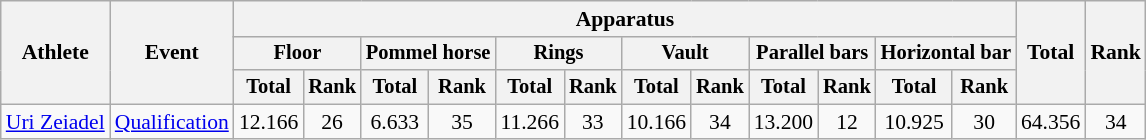<table class="wikitable" style="font-size:90%">
<tr>
<th rowspan=3>Athlete</th>
<th rowspan=3>Event</th>
<th colspan=12>Apparatus</th>
<th rowspan=3>Total</th>
<th rowspan=3>Rank</th>
</tr>
<tr style="font-size:95%">
<th colspan=2>Floor</th>
<th colspan=2>Pommel horse</th>
<th colspan=2>Rings</th>
<th colspan=2>Vault</th>
<th colspan=2>Parallel bars</th>
<th colspan=2>Horizontal bar</th>
</tr>
<tr style="font-size:95%">
<th>Total</th>
<th>Rank</th>
<th>Total</th>
<th>Rank</th>
<th>Total</th>
<th>Rank</th>
<th>Total</th>
<th>Rank</th>
<th>Total</th>
<th>Rank</th>
<th>Total</th>
<th>Rank</th>
</tr>
<tr align=center>
<td align="left"><a href='#'>Uri Zeiadel</a></td>
<td align=left><a href='#'>Qualification</a></td>
<td>12.166</td>
<td>26</td>
<td>6.633</td>
<td>35</td>
<td>11.266</td>
<td>33</td>
<td>10.166</td>
<td>34</td>
<td>13.200</td>
<td>12</td>
<td>10.925</td>
<td>30</td>
<td>64.356</td>
<td>34</td>
</tr>
</table>
